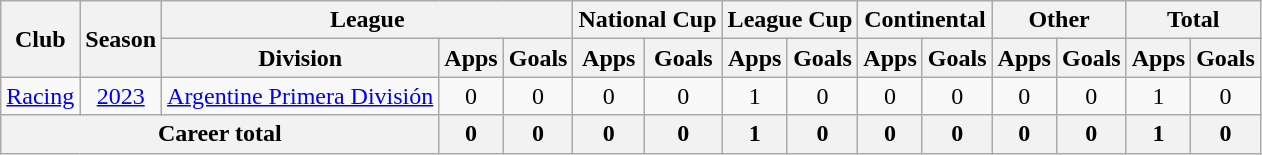<table class=wikitable style=text-align:center>
<tr>
<th rowspan="2">Club</th>
<th rowspan="2">Season</th>
<th colspan="3">League</th>
<th colspan="2">National Cup</th>
<th colspan="2">League Cup</th>
<th colspan="2">Continental</th>
<th colspan="2">Other</th>
<th colspan="2">Total</th>
</tr>
<tr>
<th>Division</th>
<th>Apps</th>
<th>Goals</th>
<th>Apps</th>
<th>Goals</th>
<th>Apps</th>
<th>Goals</th>
<th>Apps</th>
<th>Goals</th>
<th>Apps</th>
<th>Goals</th>
<th>Apps</th>
<th>Goals</th>
</tr>
<tr>
<td><a href='#'>Racing</a></td>
<td><a href='#'>2023</a></td>
<td><a href='#'>Argentine Primera División</a></td>
<td>0</td>
<td>0</td>
<td>0</td>
<td>0</td>
<td>1</td>
<td>0</td>
<td>0</td>
<td>0</td>
<td>0</td>
<td>0</td>
<td>1</td>
<td>0</td>
</tr>
<tr>
<th colspan="3"><strong>Career total</strong></th>
<th>0</th>
<th>0</th>
<th>0</th>
<th>0</th>
<th>1</th>
<th>0</th>
<th>0</th>
<th>0</th>
<th>0</th>
<th>0</th>
<th>1</th>
<th>0</th>
</tr>
</table>
